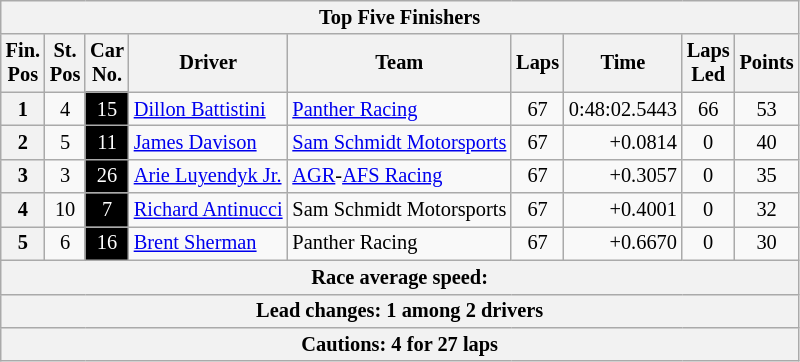<table class="wikitable" style="font-size:85%;">
<tr>
<th colspan=9>Top Five Finishers</th>
</tr>
<tr>
<th>Fin.<br>Pos</th>
<th>St.<br>Pos</th>
<th>Car<br>No.</th>
<th>Driver</th>
<th>Team</th>
<th>Laps</th>
<th>Time</th>
<th>Laps<br>Led</th>
<th>Points</th>
</tr>
<tr>
<th>1</th>
<td align=center>4</td>
<td style="background:#000000; color:white;" align=center>15</td>
<td> <a href='#'>Dillon Battistini</a></td>
<td><a href='#'>Panther Racing</a></td>
<td align=center>67</td>
<td align=right>0:48:02.5443</td>
<td align=center>66</td>
<td align=center>53</td>
</tr>
<tr>
<th>2</th>
<td align=center>5</td>
<td style="background:#000000; color:white;" align=center>11</td>
<td> <a href='#'>James Davison</a></td>
<td><a href='#'>Sam Schmidt Motorsports</a></td>
<td align=center>67</td>
<td align=right>+0.0814</td>
<td align=center>0</td>
<td align=center>40</td>
</tr>
<tr>
<th>3</th>
<td align=center>3</td>
<td style="background:#000000; color:white;" align=center>26</td>
<td> <a href='#'>Arie Luyendyk Jr.</a></td>
<td><a href='#'>AGR</a>-<a href='#'>AFS Racing</a></td>
<td align=center>67</td>
<td align=right>+0.3057</td>
<td align=center>0</td>
<td align=center>35</td>
</tr>
<tr>
<th>4</th>
<td align=center>10</td>
<td style="background:#000000; color:white;" align=center>7</td>
<td> <a href='#'>Richard Antinucci</a></td>
<td>Sam Schmidt Motorsports</td>
<td align=center>67</td>
<td align=right>+0.4001</td>
<td align=center>0</td>
<td align=center>32</td>
</tr>
<tr>
<th>5</th>
<td align=center>6</td>
<td style="background:#000000; color:white;" align=center>16</td>
<td> <a href='#'>Brent Sherman</a></td>
<td>Panther Racing</td>
<td align=center>67</td>
<td align=right>+0.6670</td>
<td align=center>0</td>
<td align=center>30</td>
</tr>
<tr>
<th colspan=9>Race average speed: </th>
</tr>
<tr>
<th colspan=9>Lead changes: 1 among 2 drivers</th>
</tr>
<tr>
<th colspan=9>Cautions: 4 for 27 laps</th>
</tr>
</table>
